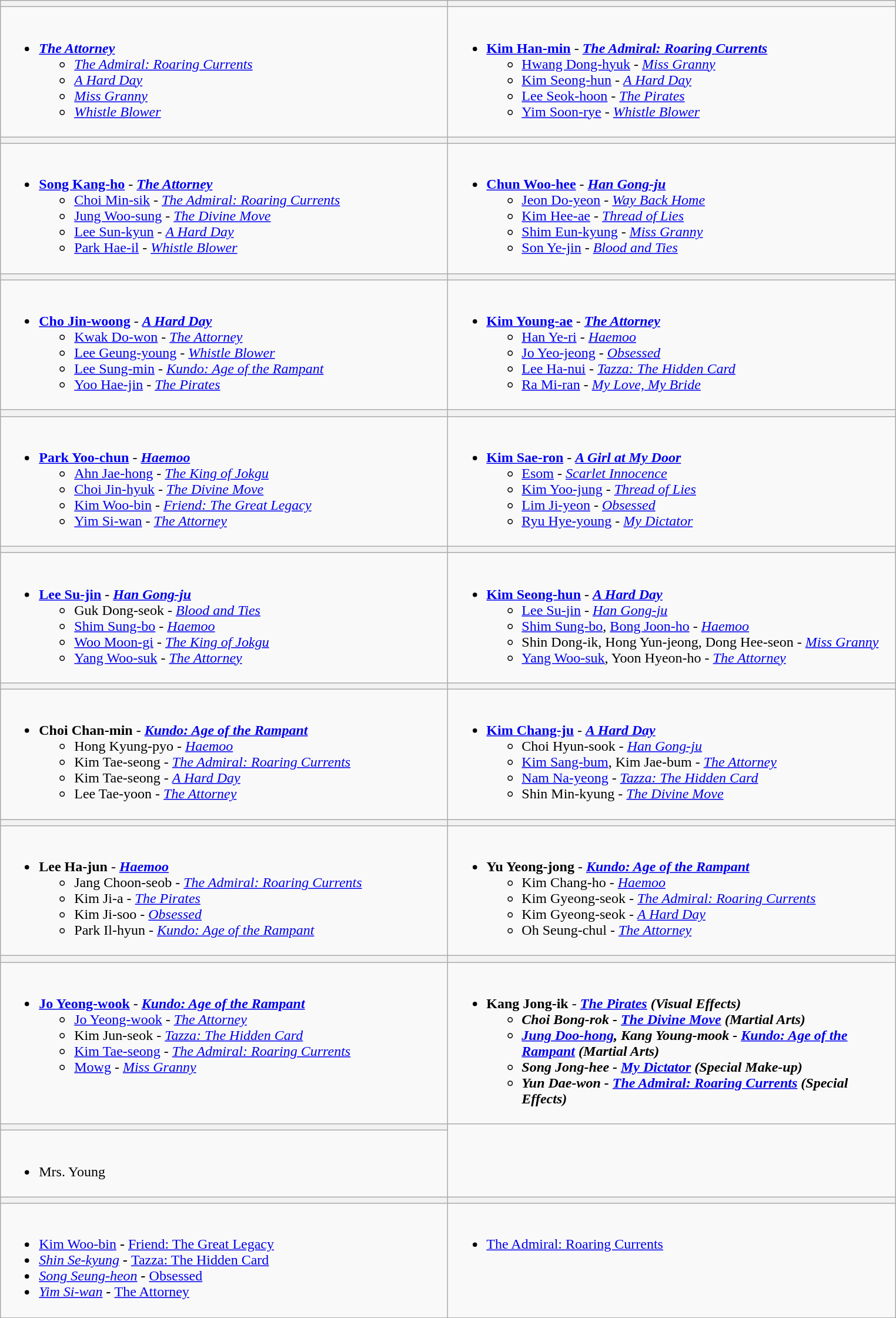<table class="wikitable">
<tr>
<th style="width:500px;"></th>
<th style="width:500px;"></th>
</tr>
<tr>
<td valign="top"><br><ul><li><strong><em><a href='#'>The Attorney</a></em></strong><ul><li><em><a href='#'>The Admiral: Roaring Currents</a></em></li><li><em><a href='#'>A Hard Day</a></em></li><li><em><a href='#'>Miss Granny</a></em></li><li><em><a href='#'>Whistle Blower</a></em></li></ul></li></ul></td>
<td valign="top"><br><ul><li><strong><a href='#'>Kim Han-min</a></strong> - <strong><em><a href='#'>The Admiral: Roaring Currents</a></em></strong><ul><li><a href='#'>Hwang Dong-hyuk</a> - <em><a href='#'>Miss Granny</a></em></li><li><a href='#'>Kim Seong-hun</a> - <em><a href='#'>A Hard Day</a></em></li><li><a href='#'>Lee Seok-hoon</a> - <em><a href='#'>The Pirates</a></em></li><li><a href='#'>Yim Soon-rye</a> - <em><a href='#'>Whistle Blower</a></em></li></ul></li></ul></td>
</tr>
<tr>
<th></th>
<th></th>
</tr>
<tr>
<td valign="top"><br><ul><li><strong><a href='#'>Song Kang-ho</a></strong> - <strong><em><a href='#'>The Attorney</a></em></strong><ul><li><a href='#'>Choi Min-sik</a> - <em><a href='#'>The Admiral: Roaring Currents</a></em></li><li><a href='#'>Jung Woo-sung</a> - <em><a href='#'>The Divine Move</a></em></li><li><a href='#'>Lee Sun-kyun</a> - <em><a href='#'>A Hard Day</a></em></li><li><a href='#'>Park Hae-il</a> - <em><a href='#'>Whistle Blower</a></em></li></ul></li></ul></td>
<td valign="top"><br><ul><li><strong><a href='#'>Chun Woo-hee</a></strong> - <strong><em><a href='#'>Han Gong-ju</a></em></strong><ul><li><a href='#'>Jeon Do-yeon</a> - <em><a href='#'>Way Back Home</a></em></li><li><a href='#'>Kim Hee-ae</a> - <em><a href='#'>Thread of Lies</a></em></li><li><a href='#'>Shim Eun-kyung</a> - <em><a href='#'>Miss Granny</a></em></li><li><a href='#'>Son Ye-jin</a> - <em><a href='#'>Blood and Ties</a></em></li></ul></li></ul></td>
</tr>
<tr>
<th></th>
<th></th>
</tr>
<tr>
<td valign="top"><br><ul><li><strong><a href='#'>Cho Jin-woong</a></strong> - <strong><em><a href='#'>A Hard Day</a></em></strong><ul><li><a href='#'>Kwak Do-won</a> - <em><a href='#'>The Attorney</a></em></li><li><a href='#'>Lee Geung-young</a> - <em><a href='#'>Whistle Blower</a></em></li><li><a href='#'>Lee Sung-min</a> - <em><a href='#'>Kundo: Age of the Rampant</a></em></li><li><a href='#'>Yoo Hae-jin</a> - <em><a href='#'>The Pirates</a></em></li></ul></li></ul></td>
<td valign="top"><br><ul><li><strong><a href='#'>Kim Young-ae</a></strong> - <strong><em><a href='#'>The Attorney</a></em></strong><ul><li><a href='#'>Han Ye-ri</a> - <em><a href='#'>Haemoo</a></em></li><li><a href='#'>Jo Yeo-jeong</a> - <em><a href='#'>Obsessed</a></em></li><li><a href='#'>Lee Ha-nui</a> - <em><a href='#'>Tazza: The Hidden Card</a></em></li><li><a href='#'>Ra Mi-ran</a> - <em><a href='#'>My Love, My Bride</a></em></li></ul></li></ul></td>
</tr>
<tr>
<th></th>
<th></th>
</tr>
<tr>
<td valign="top"><br><ul><li><strong><a href='#'>Park Yoo-chun</a></strong> - <strong><em><a href='#'>Haemoo</a></em></strong><ul><li><a href='#'>Ahn Jae-hong</a> - <em><a href='#'>The King of Jokgu</a></em></li><li><a href='#'>Choi Jin-hyuk</a> - <em><a href='#'>The Divine Move</a></em></li><li><a href='#'>Kim Woo-bin</a> - <em><a href='#'>Friend: The Great Legacy</a></em></li><li><a href='#'>Yim Si-wan</a> - <em><a href='#'>The Attorney</a></em></li></ul></li></ul></td>
<td valign="top"><br><ul><li><strong><a href='#'>Kim Sae-ron</a></strong> - <strong><em><a href='#'>A Girl at My Door</a></em></strong><ul><li><a href='#'>Esom</a> - <em><a href='#'>Scarlet Innocence</a></em></li><li><a href='#'>Kim Yoo-jung</a> - <em><a href='#'>Thread of Lies</a></em></li><li><a href='#'>Lim Ji-yeon</a> - <em><a href='#'>Obsessed</a></em></li><li><a href='#'>Ryu Hye-young</a> - <em><a href='#'>My Dictator</a></em></li></ul></li></ul></td>
</tr>
<tr>
<th></th>
<th></th>
</tr>
<tr>
<td valign="top"><br><ul><li><strong><a href='#'>Lee Su-jin</a></strong>  - <strong><em><a href='#'>Han Gong-ju</a></em></strong><ul><li>Guk Dong-seok - <em><a href='#'>Blood and Ties</a></em></li><li><a href='#'>Shim Sung-bo</a> - <em><a href='#'>Haemoo</a></em></li><li><a href='#'>Woo Moon-gi</a> - <em><a href='#'>The King of Jokgu</a></em></li><li><a href='#'>Yang Woo-suk</a> - <em><a href='#'>The Attorney</a></em></li></ul></li></ul></td>
<td valign="top"><br><ul><li><strong><a href='#'>Kim Seong-hun</a></strong> - <strong><em><a href='#'>A Hard Day</a></em></strong><ul><li><a href='#'>Lee Su-jin</a> - <em><a href='#'>Han Gong-ju</a></em></li><li><a href='#'>Shim Sung-bo</a>, <a href='#'>Bong Joon-ho</a> - <em><a href='#'>Haemoo</a></em></li><li>Shin Dong-ik, Hong Yun-jeong, Dong Hee-seon - <em><a href='#'>Miss Granny</a></em></li><li><a href='#'>Yang Woo-suk</a>, Yoon Hyeon-ho - <em><a href='#'>The Attorney</a></em></li></ul></li></ul></td>
</tr>
<tr>
<th></th>
<th></th>
</tr>
<tr>
<td valign="top"><br><ul><li><strong>Choi Chan-min</strong> - <strong><em><a href='#'>Kundo: Age of the Rampant</a></em></strong><ul><li>Hong Kyung-pyo - <em><a href='#'>Haemoo</a></em></li><li>Kim Tae-seong - <em><a href='#'>The Admiral: Roaring Currents</a></em></li><li>Kim Tae-seong - <em><a href='#'>A Hard Day</a></em></li><li>Lee Tae-yoon - <em><a href='#'>The Attorney</a></em></li></ul></li></ul></td>
<td valign="top"><br><ul><li><strong><a href='#'>Kim Chang-ju</a></strong> - <strong><em><a href='#'>A Hard Day</a></em></strong><ul><li>Choi Hyun-sook - <em><a href='#'>Han Gong-ju</a></em></li><li><a href='#'>Kim Sang-bum</a>, Kim Jae-bum  - <em><a href='#'>The Attorney</a></em></li><li><a href='#'>Nam Na-yeong</a> - <em><a href='#'>Tazza: The Hidden Card</a></em></li><li>Shin Min-kyung - <em><a href='#'>The Divine Move</a></em></li></ul></li></ul></td>
</tr>
<tr>
<th></th>
<th></th>
</tr>
<tr>
<td valign="top"><br><ul><li><strong>Lee Ha-jun</strong> - <strong><em><a href='#'>Haemoo</a></em></strong><ul><li>Jang Choon-seob - <em><a href='#'>The Admiral: Roaring Currents</a></em></li><li>Kim Ji-a - <em><a href='#'>The Pirates</a></em></li><li>Kim Ji-soo - <em><a href='#'>Obsessed</a></em></li><li>Park Il-hyun - <em><a href='#'>Kundo: Age of the Rampant</a></em></li></ul></li></ul></td>
<td valign="top"><br><ul><li><strong>Yu Yeong-jong</strong> - <strong><em><a href='#'>Kundo: Age of the Rampant</a></em></strong><ul><li>Kim Chang-ho - <em><a href='#'>Haemoo</a></em></li><li>Kim Gyeong-seok - <em><a href='#'>The Admiral: Roaring Currents</a></em></li><li>Kim Gyeong-seok - <em><a href='#'>A Hard Day</a></em></li><li>Oh Seung-chul  - <em><a href='#'>The Attorney</a></em></li></ul></li></ul></td>
</tr>
<tr>
<th></th>
<th></th>
</tr>
<tr>
<td valign="top"><br><ul><li><strong><a href='#'>Jo Yeong-wook</a></strong> - <strong><em><a href='#'>Kundo: Age of the Rampant</a></em></strong><ul><li><a href='#'>Jo Yeong-wook</a>  - <em><a href='#'>The Attorney</a></em></li><li>Kim Jun-seok - <em><a href='#'>Tazza: The Hidden Card</a></em></li><li><a href='#'>Kim Tae-seong</a> - <em><a href='#'>The Admiral: Roaring Currents</a></em></li><li><a href='#'>Mowg</a> - <em><a href='#'>Miss Granny</a></em></li></ul></li></ul></td>
<td valign="top"><br><ul><li><strong>Kang Jong-ik</strong> - <strong><em><a href='#'>The Pirates</a><em> (Visual Effects)<strong><ul><li>Choi Bong-rok - </em><a href='#'>The Divine Move</a><em> (Martial Arts)</li><li><a href='#'>Jung Doo-hong</a>, Kang Young-mook - </em><a href='#'>Kundo: Age of the Rampant</a><em> (Martial Arts)</li><li>Song Jong-hee - </em><a href='#'>My Dictator</a><em> (Special Make-up)</li><li>Yun Dae-won - </em><a href='#'>The Admiral: Roaring Currents</a><em> (Special Effects)</li></ul></li></ul></td>
</tr>
<tr>
<th></th>
</tr>
<tr>
<td valign="top"><br><ul><li></em></strong>Mrs. Young<strong><em></li></ul></td>
</tr>
<tr>
<th></th>
<th></th>
</tr>
<tr>
<td valign="top"><br><ul><li></strong><a href='#'>Kim Woo-bin</a><strong> - </em></strong><a href='#'>Friend: The Great Legacy</a><strong><em></li><li></strong><a href='#'>Shin Se-kyung</a><strong> - </em></strong><a href='#'>Tazza: The Hidden Card</a><strong><em></li><li></strong><a href='#'>Song Seung-heon</a><strong> - </em></strong><a href='#'>Obsessed</a><strong><em></li><li></strong><a href='#'>Yim Si-wan</a><strong> - </em></strong><a href='#'>The Attorney</a><strong><em></li></ul></td>
<td valign="top"><br><ul><li></em></strong><a href='#'>The Admiral: Roaring Currents</a><strong><em></li></ul></td>
</tr>
</table>
